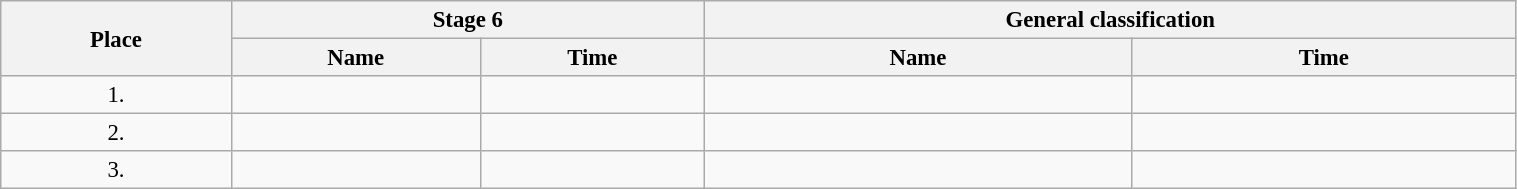<table class=wikitable style="font-size:95%" width="80%">
<tr>
<th rowspan="2">Place</th>
<th colspan="2">Stage 6</th>
<th colspan="2">General classification</th>
</tr>
<tr>
<th>Name</th>
<th>Time</th>
<th>Name</th>
<th>Time</th>
</tr>
<tr>
<td align="center">1.</td>
<td></td>
<td></td>
<td></td>
<td></td>
</tr>
<tr>
<td align="center">2.</td>
<td></td>
<td></td>
<td></td>
<td></td>
</tr>
<tr>
<td align="center">3.</td>
<td></td>
<td></td>
<td></td>
<td></td>
</tr>
</table>
